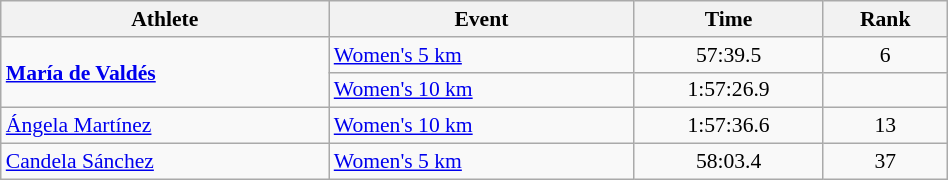<table class="wikitable" style="text-align:center; font-size:90%; width:50%;">
<tr>
<th>Athlete</th>
<th>Event</th>
<th>Time</th>
<th>Rank</th>
</tr>
<tr>
<td align=left rowspan=2><strong><a href='#'>María de Valdés</a></strong></td>
<td align=left><a href='#'>Women's 5 km</a></td>
<td>57:39.5</td>
<td>6</td>
</tr>
<tr>
<td align=left><a href='#'>Women's 10 km</a></td>
<td>1:57:26.9</td>
<td></td>
</tr>
<tr>
<td align=left><a href='#'>Ángela Martínez</a></td>
<td align=left><a href='#'>Women's 10 km</a></td>
<td>1:57:36.6</td>
<td>13</td>
</tr>
<tr>
<td align=left><a href='#'>Candela Sánchez</a></td>
<td align=left><a href='#'>Women's 5 km</a></td>
<td>58:03.4</td>
<td>37</td>
</tr>
</table>
